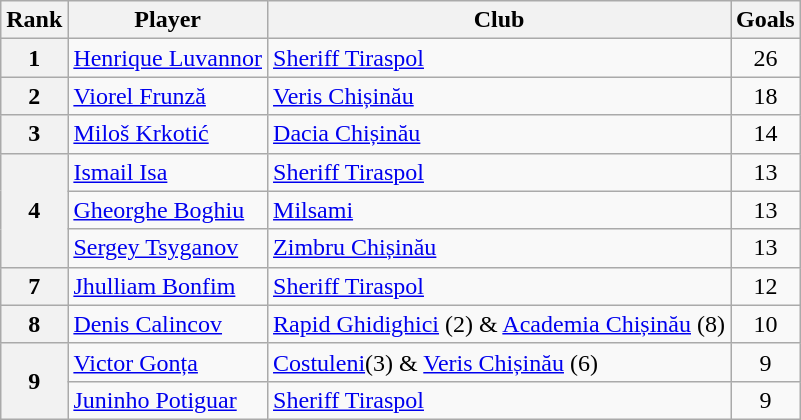<table class="wikitable">
<tr>
<th>Rank</th>
<th>Player</th>
<th>Club</th>
<th>Goals</th>
</tr>
<tr>
<th rowspan=1 align=center>1</th>
<td> <a href='#'>Henrique Luvannor</a></td>
<td><a href='#'>Sheriff Tiraspol</a></td>
<td align=center>26</td>
</tr>
<tr>
<th rowspan=1 align=center>2</th>
<td> <a href='#'>Viorel Frunză</a></td>
<td><a href='#'>Veris Chișinău</a></td>
<td align=center>18</td>
</tr>
<tr>
<th rowspan=1 align=center>3</th>
<td> <a href='#'>Miloš Krkotić</a></td>
<td><a href='#'>Dacia Chișinău</a></td>
<td align=center>14</td>
</tr>
<tr>
<th rowspan=3 align=center>4</th>
<td> <a href='#'>Ismail Isa</a></td>
<td><a href='#'>Sheriff Tiraspol</a></td>
<td align=center>13</td>
</tr>
<tr>
<td> <a href='#'>Gheorghe Boghiu</a></td>
<td><a href='#'>Milsami</a></td>
<td align=center>13</td>
</tr>
<tr>
<td> <a href='#'>Sergey Tsyganov</a></td>
<td><a href='#'>Zimbru Chișinău</a></td>
<td align=center>13</td>
</tr>
<tr>
<th rowspan=1 align=center>7</th>
<td> <a href='#'>Jhulliam Bonfim</a></td>
<td><a href='#'>Sheriff Tiraspol</a></td>
<td align=center>12</td>
</tr>
<tr>
<th rowspan=1 align=center>8</th>
<td> <a href='#'>Denis Calincov</a></td>
<td><a href='#'>Rapid Ghidighici</a> (2) & <a href='#'>Academia Chișinău</a> (8)</td>
<td align=center>10</td>
</tr>
<tr>
<th rowspan=2 align=center>9</th>
<td> <a href='#'>Victor Gonța</a></td>
<td><a href='#'>Costuleni</a>(3) & <a href='#'>Veris Chișinău</a> (6)</td>
<td align=center>9</td>
</tr>
<tr>
<td> <a href='#'>Juninho Potiguar</a></td>
<td><a href='#'>Sheriff Tiraspol</a></td>
<td align=center>9</td>
</tr>
</table>
